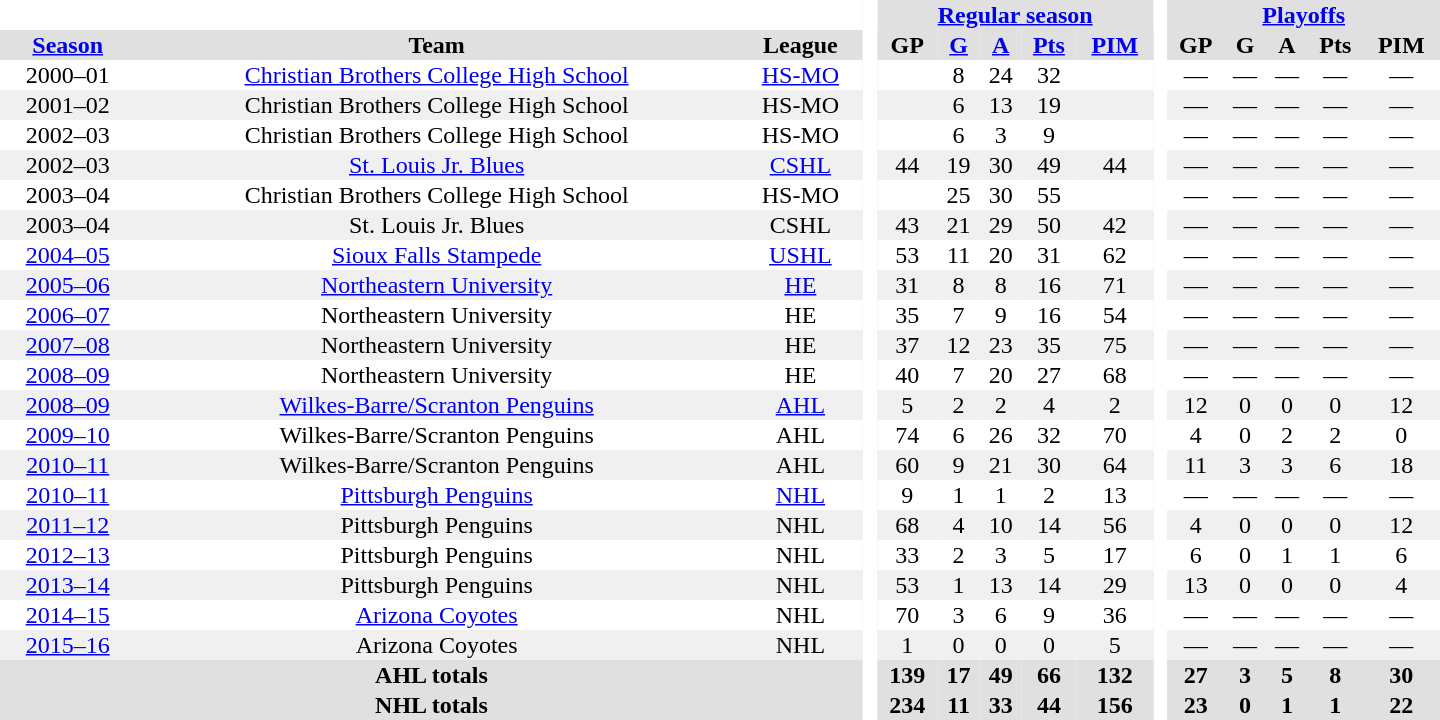<table border="0" cellpadding="1" cellspacing="0" style="text-align:center; width:60em;">
<tr style="background:#e0e0e0;">
<th colspan="3"  bgcolor="#ffffff"> </th>
<th rowspan="99" bgcolor="#ffffff"> </th>
<th colspan="5"><a href='#'>Regular season</a></th>
<th rowspan="99" bgcolor="#ffffff"> </th>
<th colspan="5"><a href='#'>Playoffs</a></th>
</tr>
<tr style="background:#e0e0e0;">
<th><a href='#'>Season</a></th>
<th>Team</th>
<th>League</th>
<th>GP</th>
<th><a href='#'>G</a></th>
<th><a href='#'>A</a></th>
<th><a href='#'>Pts</a></th>
<th><a href='#'>PIM</a></th>
<th>GP</th>
<th>G</th>
<th>A</th>
<th>Pts</th>
<th>PIM</th>
</tr>
<tr>
<td>2000–01</td>
<td><a href='#'>Christian Brothers College High School</a></td>
<td><a href='#'>HS-MO</a></td>
<td></td>
<td>8</td>
<td>24</td>
<td>32</td>
<td></td>
<td>—</td>
<td>—</td>
<td>—</td>
<td>—</td>
<td>—</td>
</tr>
<tr bgcolor="#f0f0f0">
<td>2001–02</td>
<td>Christian Brothers College High School</td>
<td>HS-MO</td>
<td></td>
<td>6</td>
<td>13</td>
<td>19</td>
<td></td>
<td>—</td>
<td>—</td>
<td>—</td>
<td>—</td>
<td>—</td>
</tr>
<tr>
<td>2002–03</td>
<td>Christian Brothers College High School</td>
<td>HS-MO</td>
<td></td>
<td>6</td>
<td>3</td>
<td>9</td>
<td></td>
<td>—</td>
<td>—</td>
<td>—</td>
<td>—</td>
<td>—</td>
</tr>
<tr bgcolor="#f0f0f0">
<td>2002–03</td>
<td><a href='#'>St. Louis Jr. Blues</a></td>
<td><a href='#'>CSHL</a></td>
<td>44</td>
<td>19</td>
<td>30</td>
<td>49</td>
<td>44</td>
<td>—</td>
<td>—</td>
<td>—</td>
<td>—</td>
<td>—</td>
</tr>
<tr>
<td>2003–04</td>
<td>Christian Brothers College High School</td>
<td>HS-MO</td>
<td></td>
<td>25</td>
<td>30</td>
<td>55</td>
<td></td>
<td>—</td>
<td>—</td>
<td>—</td>
<td>—</td>
<td>—</td>
</tr>
<tr bgcolor="#f0f0f0">
<td>2003–04</td>
<td>St. Louis Jr. Blues</td>
<td>CSHL</td>
<td>43</td>
<td>21</td>
<td>29</td>
<td>50</td>
<td>42</td>
<td>—</td>
<td>—</td>
<td>—</td>
<td>—</td>
<td>—</td>
</tr>
<tr>
<td><a href='#'>2004–05</a></td>
<td><a href='#'>Sioux Falls Stampede</a></td>
<td><a href='#'>USHL</a></td>
<td>53</td>
<td>11</td>
<td>20</td>
<td>31</td>
<td>62</td>
<td>—</td>
<td>—</td>
<td>—</td>
<td>—</td>
<td>—</td>
</tr>
<tr bgcolor="#f0f0f0">
<td><a href='#'>2005–06</a></td>
<td><a href='#'>Northeastern University</a></td>
<td><a href='#'>HE</a></td>
<td>31</td>
<td>8</td>
<td>8</td>
<td>16</td>
<td>71</td>
<td>—</td>
<td>—</td>
<td>—</td>
<td>—</td>
<td>—</td>
</tr>
<tr>
<td><a href='#'>2006–07</a></td>
<td>Northeastern University</td>
<td>HE</td>
<td>35</td>
<td>7</td>
<td>9</td>
<td>16</td>
<td>54</td>
<td>—</td>
<td>—</td>
<td>—</td>
<td>—</td>
<td>—</td>
</tr>
<tr bgcolor="#f0f0f0">
<td><a href='#'>2007–08</a></td>
<td>Northeastern University</td>
<td>HE</td>
<td>37</td>
<td>12</td>
<td>23</td>
<td>35</td>
<td>75</td>
<td>—</td>
<td>—</td>
<td>—</td>
<td>—</td>
<td>—</td>
</tr>
<tr>
<td><a href='#'>2008–09</a></td>
<td>Northeastern University</td>
<td>HE</td>
<td>40</td>
<td>7</td>
<td>20</td>
<td>27</td>
<td>68</td>
<td>—</td>
<td>—</td>
<td>—</td>
<td>—</td>
<td>—</td>
</tr>
<tr bgcolor="#f0f0f0">
<td><a href='#'>2008–09</a></td>
<td><a href='#'>Wilkes-Barre/Scranton Penguins</a></td>
<td><a href='#'>AHL</a></td>
<td>5</td>
<td>2</td>
<td>2</td>
<td>4</td>
<td>2</td>
<td>12</td>
<td>0</td>
<td>0</td>
<td>0</td>
<td>12</td>
</tr>
<tr>
<td><a href='#'>2009–10</a></td>
<td>Wilkes-Barre/Scranton Penguins</td>
<td>AHL</td>
<td>74</td>
<td>6</td>
<td>26</td>
<td>32</td>
<td>70</td>
<td>4</td>
<td>0</td>
<td>2</td>
<td>2</td>
<td>0</td>
</tr>
<tr bgcolor="#f0f0f0">
<td><a href='#'>2010–11</a></td>
<td>Wilkes-Barre/Scranton Penguins</td>
<td>AHL</td>
<td>60</td>
<td>9</td>
<td>21</td>
<td>30</td>
<td>64</td>
<td>11</td>
<td>3</td>
<td>3</td>
<td>6</td>
<td>18</td>
</tr>
<tr>
<td><a href='#'>2010–11</a></td>
<td><a href='#'>Pittsburgh Penguins</a></td>
<td><a href='#'>NHL</a></td>
<td>9</td>
<td>1</td>
<td>1</td>
<td>2</td>
<td>13</td>
<td>—</td>
<td>—</td>
<td>—</td>
<td>—</td>
<td>—</td>
</tr>
<tr bgcolor="#f0f0f0">
<td><a href='#'>2011–12</a></td>
<td>Pittsburgh Penguins</td>
<td>NHL</td>
<td>68</td>
<td>4</td>
<td>10</td>
<td>14</td>
<td>56</td>
<td>4</td>
<td>0</td>
<td>0</td>
<td>0</td>
<td>12</td>
</tr>
<tr>
<td><a href='#'>2012–13</a></td>
<td>Pittsburgh Penguins</td>
<td>NHL</td>
<td>33</td>
<td>2</td>
<td>3</td>
<td>5</td>
<td>17</td>
<td>6</td>
<td>0</td>
<td>1</td>
<td>1</td>
<td>6</td>
</tr>
<tr bgcolor="#f0f0f0">
<td><a href='#'>2013–14</a></td>
<td>Pittsburgh Penguins</td>
<td>NHL</td>
<td>53</td>
<td>1</td>
<td>13</td>
<td>14</td>
<td>29</td>
<td>13</td>
<td>0</td>
<td>0</td>
<td>0</td>
<td>4</td>
</tr>
<tr>
<td><a href='#'>2014–15</a></td>
<td><a href='#'>Arizona Coyotes</a></td>
<td>NHL</td>
<td>70</td>
<td>3</td>
<td>6</td>
<td>9</td>
<td>36</td>
<td>—</td>
<td>—</td>
<td>—</td>
<td>—</td>
<td>—</td>
</tr>
<tr bgcolor="#f0f0f0">
<td><a href='#'>2015–16</a></td>
<td>Arizona Coyotes</td>
<td>NHL</td>
<td>1</td>
<td>0</td>
<td>0</td>
<td>0</td>
<td>5</td>
<td>—</td>
<td>—</td>
<td>—</td>
<td>—</td>
<td>—</td>
</tr>
<tr bgcolor="#e0e0e0">
<th colspan="3">AHL totals</th>
<th>139</th>
<th>17</th>
<th>49</th>
<th>66</th>
<th>132</th>
<th>27</th>
<th>3</th>
<th>5</th>
<th>8</th>
<th>30</th>
</tr>
<tr bgcolor="#e0e0e0">
<th colspan="3">NHL totals</th>
<th>234</th>
<th>11</th>
<th>33</th>
<th>44</th>
<th>156</th>
<th>23</th>
<th>0</th>
<th>1</th>
<th>1</th>
<th>22</th>
</tr>
</table>
